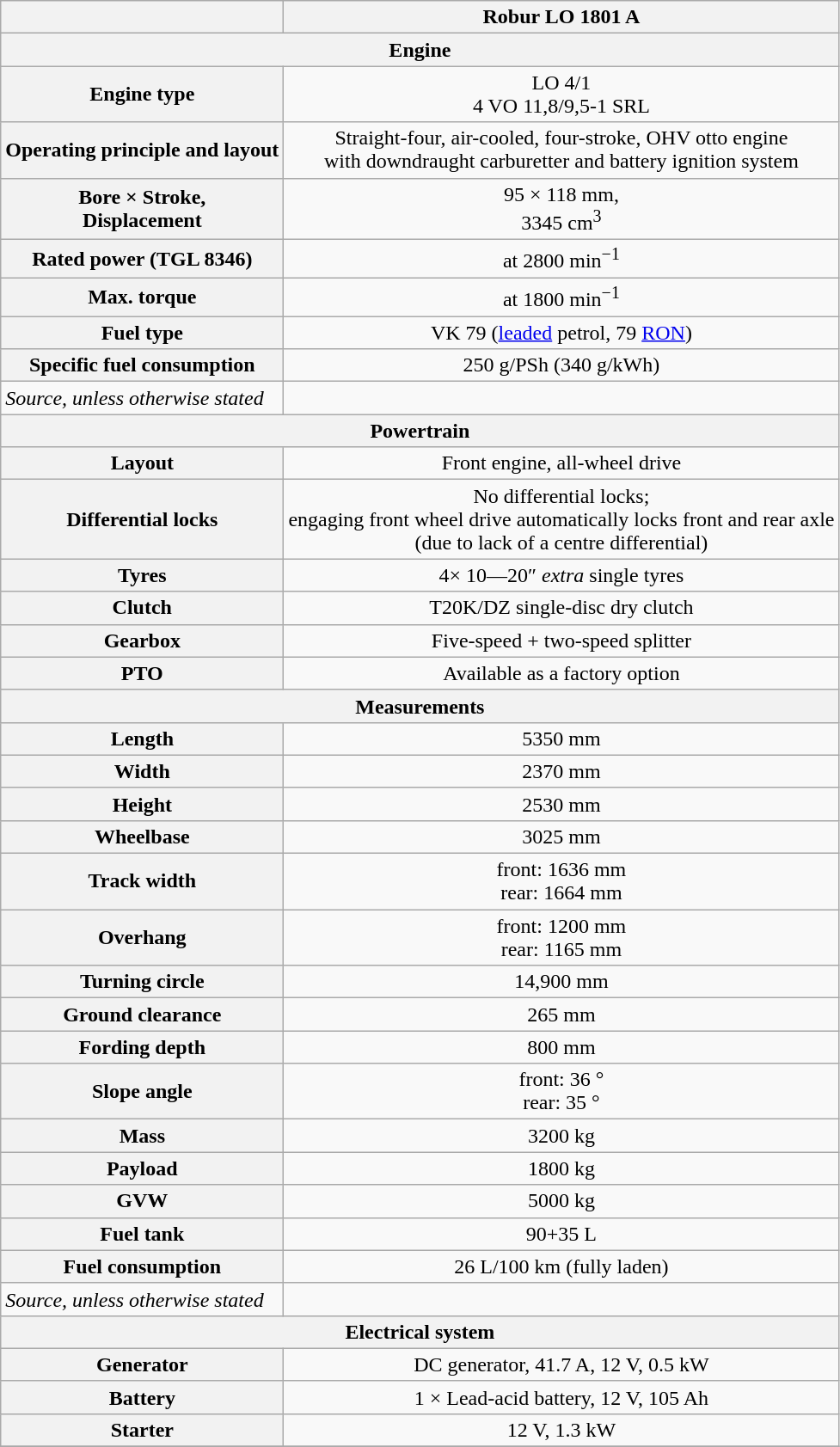<table class="wikitable mw-collapsible mw-collapsed">
<tr>
<th></th>
<th>Robur LO 1801 A</th>
</tr>
<tr>
<th colspan="2">Engine</th>
</tr>
<tr>
<th>Engine type</th>
<td align="center" colspan="1">LO 4/1<br>4 VO 11,8/9,5-1 SRL</td>
</tr>
<tr>
<th>Operating principle and layout</th>
<td align="center" colspan="1">Straight-four, air-cooled, four-stroke, OHV otto engine<br>with downdraught carburetter and battery ignition system</td>
</tr>
<tr>
<th>Bore × Stroke,<br>Displacement</th>
<td align="center" colspan="1">95 × 118 mm,<br>3345 cm<sup>3</sup></td>
</tr>
<tr>
<th>Rated power (TGL 8346)</th>
<td align="center" colspan="1"> at 2800 min<sup>−1</sup></td>
</tr>
<tr>
<th>Max. torque</th>
<td align="center" colspan="1"> at 1800 min<sup>−1</sup></td>
</tr>
<tr>
<th>Fuel type</th>
<td align="center" colspan="1">VK 79 (<a href='#'>leaded</a> petrol, 79 <a href='#'>RON</a>)</td>
</tr>
<tr>
<th>Specific fuel consumption</th>
<td align="center" colspan="1">250 g/PSh (340 g/kWh)</td>
</tr>
<tr>
<td><em>Source, unless otherwise stated</em></td>
<td align="center" colspan="1"></td>
</tr>
<tr>
<th colspan="2">Powertrain</th>
</tr>
<tr>
<th>Layout</th>
<td align="center" colspan="1">Front engine, all-wheel drive</td>
</tr>
<tr>
<th>Differential locks</th>
<td align="center" colspan="1">No differential locks;<br>engaging front wheel drive automatically locks front and rear axle<br>(due to lack of a centre differential)</td>
</tr>
<tr>
<th>Tyres</th>
<td align="center" colspan="1">4× 10—20″ <em>extra</em> single tyres</td>
</tr>
<tr>
<th>Clutch</th>
<td align="center" colspan="1">T20K/DZ single-disc dry clutch</td>
</tr>
<tr>
<th>Gearbox</th>
<td align="center" colspan="1">Five-speed + two-speed splitter</td>
</tr>
<tr>
<th>PTO</th>
<td align="center" colspan="1">Available as a factory option</td>
</tr>
<tr>
<th colspan="2">Measurements</th>
</tr>
<tr>
<th>Length</th>
<td align="center" colspan="1">5350 mm</td>
</tr>
<tr>
<th>Width</th>
<td align="center" colspan="1">2370 mm</td>
</tr>
<tr>
<th>Height</th>
<td align="center" colspan="1">2530 mm</td>
</tr>
<tr>
<th>Wheelbase</th>
<td align="center" colspan="1">3025 mm</td>
</tr>
<tr>
<th>Track width</th>
<td align="center" colspan="1">front: 1636 mm<br>rear: 1664 mm</td>
</tr>
<tr>
<th>Overhang</th>
<td align="center" colspan="1">front: 1200 mm<br>rear: 1165 mm</td>
</tr>
<tr>
<th>Turning circle</th>
<td align="center" colspan="1">14,900 mm</td>
</tr>
<tr>
<th>Ground clearance</th>
<td align="center" colspan="1">265 mm</td>
</tr>
<tr>
<th>Fording depth</th>
<td align="center" colspan="1">800 mm</td>
</tr>
<tr>
<th>Slope angle</th>
<td align="center" colspan="1">front: 36 °<br>rear: 35 °</td>
</tr>
<tr>
<th>Mass</th>
<td align="center" colspan="1">3200 kg</td>
</tr>
<tr>
<th>Payload</th>
<td align="center" colspan="1">1800 kg</td>
</tr>
<tr>
<th>GVW</th>
<td align="center" colspan="1">5000 kg</td>
</tr>
<tr>
<th>Fuel tank</th>
<td align="center" colspan="1">90+35 L</td>
</tr>
<tr>
<th>Fuel consumption</th>
<td align="center" colspan="1">26 L/100 km (fully laden)</td>
</tr>
<tr>
<td><em>Source, unless otherwise stated</em></td>
<td align="center" colspan="1"></td>
</tr>
<tr>
<th colspan="2">Electrical system</th>
</tr>
<tr>
<th>Generator</th>
<td align="center" colspan="1">DC generator, 41.7 A, 12 V, 0.5 kW</td>
</tr>
<tr>
<th>Battery</th>
<td align="center" colspan="1">1 × Lead-acid battery, 12 V, 105 Ah</td>
</tr>
<tr>
<th>Starter</th>
<td align="center" colspan="1">12 V, 1.3 kW</td>
</tr>
<tr>
</tr>
</table>
